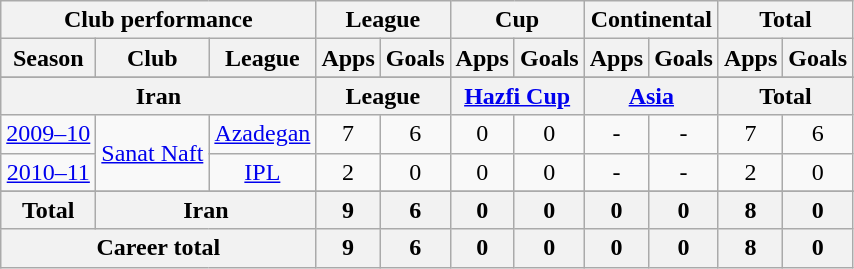<table class="wikitable" style="text-align:center">
<tr>
<th colspan=3>Club performance</th>
<th colspan=2>League</th>
<th colspan=2>Cup</th>
<th colspan=2>Continental</th>
<th colspan=2>Total</th>
</tr>
<tr>
<th>Season</th>
<th>Club</th>
<th>League</th>
<th>Apps</th>
<th>Goals</th>
<th>Apps</th>
<th>Goals</th>
<th>Apps</th>
<th>Goals</th>
<th>Apps</th>
<th>Goals</th>
</tr>
<tr>
</tr>
<tr>
<th colspan=3>Iran</th>
<th colspan=2>League</th>
<th colspan=2><a href='#'>Hazfi Cup</a></th>
<th colspan=2><a href='#'>Asia</a></th>
<th colspan=2>Total</th>
</tr>
<tr>
<td><a href='#'>2009–10</a></td>
<td rowspan="2"><a href='#'>Sanat Naft</a></td>
<td rowspan="1"><a href='#'>Azadegan</a></td>
<td>7</td>
<td>6</td>
<td>0</td>
<td>0</td>
<td>-</td>
<td>-</td>
<td>7</td>
<td>6</td>
</tr>
<tr>
<td><a href='#'>2010–11</a></td>
<td rowspan="1"><a href='#'>IPL</a></td>
<td>2</td>
<td>0</td>
<td>0</td>
<td>0</td>
<td>-</td>
<td>-</td>
<td>2</td>
<td>0</td>
</tr>
<tr>
</tr>
<tr>
<th rowspan=1>Total</th>
<th colspan=2>Iran</th>
<th>9</th>
<th>6</th>
<th>0</th>
<th>0</th>
<th>0</th>
<th>0</th>
<th>8</th>
<th>0</th>
</tr>
<tr>
<th colspan=3>Career total</th>
<th>9</th>
<th>6</th>
<th>0</th>
<th>0</th>
<th>0</th>
<th>0</th>
<th>8</th>
<th>0</th>
</tr>
</table>
